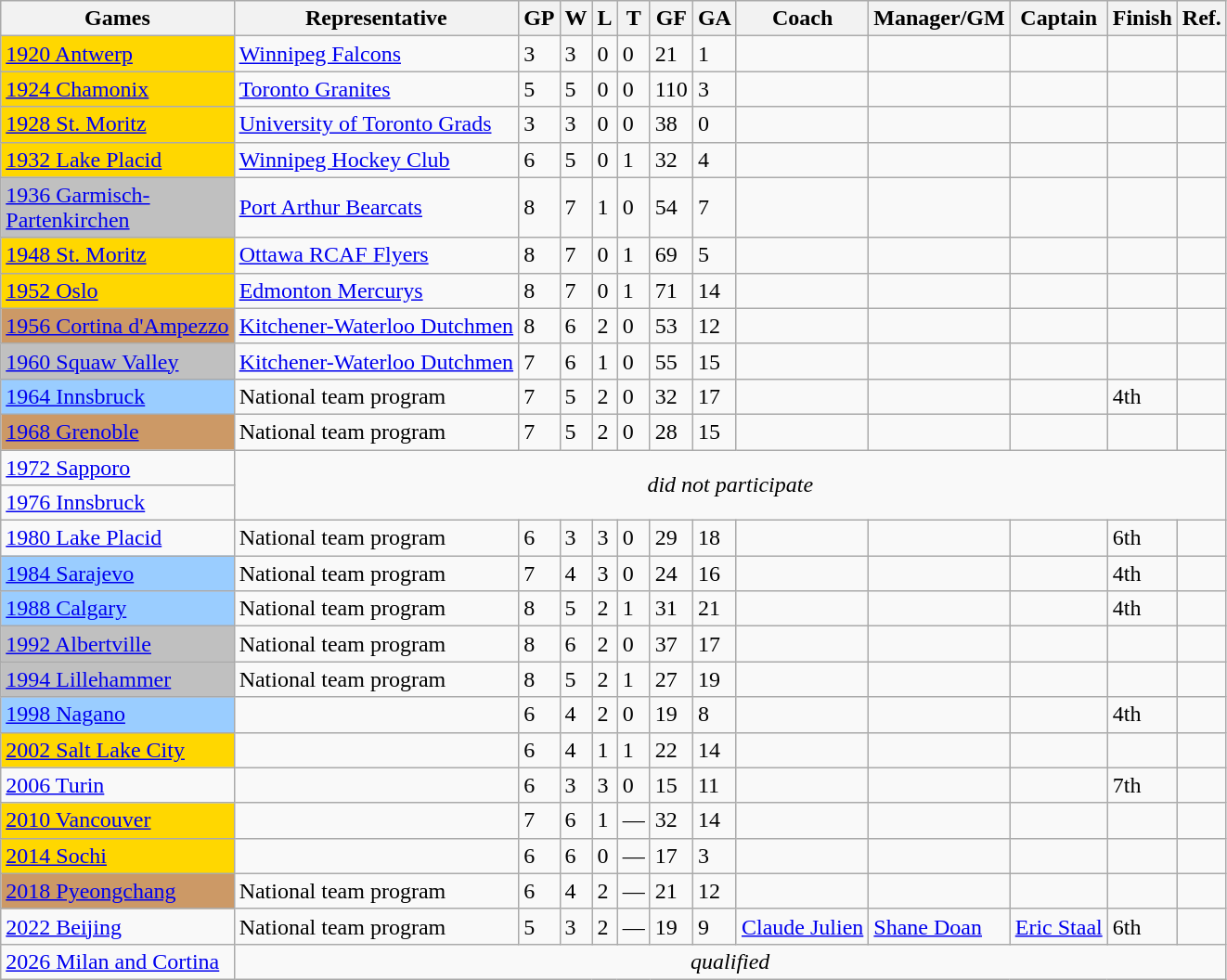<table class="wikitable sortable">
<tr>
<th>Games</th>
<th>Representative</th>
<th>GP</th>
<th>W</th>
<th>L</th>
<th>T</th>
<th>GF</th>
<th>GA</th>
<th>Coach</th>
<th>Manager/GM</th>
<th>Captain</th>
<th>Finish</th>
<th class="unsortable">Ref.</th>
</tr>
<tr>
<td style="background:gold;"><a href='#'>1920 Antwerp</a></td>
<td><a href='#'>Winnipeg Falcons</a></td>
<td>3</td>
<td>3</td>
<td>0</td>
<td>0</td>
<td>21</td>
<td>1</td>
<td></td>
<td></td>
<td></td>
<td></td>
<td align=center></td>
</tr>
<tr>
<td style="background:gold;"><a href='#'>1924 Chamonix</a></td>
<td><a href='#'>Toronto Granites</a></td>
<td>5</td>
<td>5</td>
<td>0</td>
<td>0</td>
<td>110</td>
<td>3</td>
<td></td>
<td></td>
<td></td>
<td></td>
<td align=center></td>
</tr>
<tr>
<td style="background:gold;"><a href='#'>1928 St. Moritz</a></td>
<td><a href='#'>University of Toronto Grads</a></td>
<td>3</td>
<td>3</td>
<td>0</td>
<td>0</td>
<td>38</td>
<td>0</td>
<td></td>
<td></td>
<td></td>
<td></td>
<td align=center></td>
</tr>
<tr>
<td style="background:gold;"><a href='#'>1932 Lake Placid</a></td>
<td><a href='#'>Winnipeg Hockey Club</a></td>
<td>6</td>
<td>5</td>
<td>0</td>
<td>1</td>
<td>32</td>
<td>4</td>
<td></td>
<td></td>
<td></td>
<td></td>
<td align=center></td>
</tr>
<tr>
<td style="background:silver;"><a href='#'>1936 Garmisch-<br>Partenkirchen</a></td>
<td><a href='#'>Port Arthur Bearcats</a></td>
<td>8</td>
<td>7</td>
<td>1</td>
<td>0</td>
<td>54</td>
<td>7</td>
<td></td>
<td></td>
<td></td>
<td></td>
<td align=center></td>
</tr>
<tr>
<td style="background:gold;"><a href='#'>1948 St. Moritz</a></td>
<td><a href='#'>Ottawa RCAF Flyers</a></td>
<td>8</td>
<td>7</td>
<td>0</td>
<td>1</td>
<td>69</td>
<td>5</td>
<td></td>
<td></td>
<td></td>
<td></td>
<td align=center></td>
</tr>
<tr>
<td style="background:gold;"><a href='#'>1952 Oslo</a></td>
<td><a href='#'>Edmonton Mercurys</a></td>
<td>8</td>
<td>7</td>
<td>0</td>
<td>1</td>
<td>71</td>
<td>14</td>
<td></td>
<td></td>
<td></td>
<td></td>
<td align=center></td>
</tr>
<tr>
<td style="background:#c96;"><a href='#'>1956 Cortina d'Ampezzo</a></td>
<td><a href='#'>Kitchener-Waterloo Dutchmen</a></td>
<td>8</td>
<td>6</td>
<td>2</td>
<td>0</td>
<td>53</td>
<td>12</td>
<td></td>
<td></td>
<td></td>
<td></td>
<td align=center></td>
</tr>
<tr>
<td style="background:silver;"><a href='#'>1960 Squaw Valley</a></td>
<td><a href='#'>Kitchener-Waterloo Dutchmen</a></td>
<td>7</td>
<td>6</td>
<td>1</td>
<td>0</td>
<td>55</td>
<td>15</td>
<td></td>
<td></td>
<td></td>
<td></td>
<td align=center></td>
</tr>
<tr>
<td style="background:#9acdff;"><a href='#'>1964 Innsbruck</a></td>
<td>National team program</td>
<td>7</td>
<td>5</td>
<td>2</td>
<td>0</td>
<td>32</td>
<td>17</td>
<td></td>
<td></td>
<td></td>
<td>4th</td>
<td align=center></td>
</tr>
<tr>
<td style="background:#c96;"><a href='#'>1968 Grenoble</a></td>
<td>National team program</td>
<td>7</td>
<td>5</td>
<td>2</td>
<td>0</td>
<td>28</td>
<td>15</td>
<td></td>
<td></td>
<td></td>
<td></td>
<td align=center></td>
</tr>
<tr>
<td><a href='#'>1972 Sapporo</a></td>
<td align=center rowspan=2 colspan=12><em>did not participate</em></td>
</tr>
<tr>
<td><a href='#'>1976 Innsbruck</a></td>
</tr>
<tr>
<td><a href='#'>1980 Lake Placid</a></td>
<td>National team program</td>
<td>6</td>
<td>3</td>
<td>3</td>
<td>0</td>
<td>29</td>
<td>18</td>
<td></td>
<td></td>
<td></td>
<td>6th</td>
<td align=center></td>
</tr>
<tr>
<td style="background:#9acdff;"><a href='#'>1984 Sarajevo</a></td>
<td>National team program</td>
<td>7</td>
<td>4</td>
<td>3</td>
<td>0</td>
<td>24</td>
<td>16</td>
<td></td>
<td></td>
<td></td>
<td>4th</td>
<td align=center></td>
</tr>
<tr>
<td style="background:#9acdff;"><a href='#'>1988 Calgary</a></td>
<td>National team program</td>
<td>8</td>
<td>5</td>
<td>2</td>
<td>1</td>
<td>31</td>
<td>21</td>
<td></td>
<td></td>
<td></td>
<td>4th</td>
<td align=center></td>
</tr>
<tr>
<td style="background:silver;"><a href='#'>1992 Albertville</a></td>
<td>National team program</td>
<td>8</td>
<td>6</td>
<td>2</td>
<td>0</td>
<td>37</td>
<td>17</td>
<td></td>
<td></td>
<td></td>
<td></td>
<td align=center></td>
</tr>
<tr>
<td style="background:silver;"><a href='#'>1994 Lillehammer</a></td>
<td>National team program</td>
<td>8</td>
<td>5</td>
<td>2</td>
<td>1</td>
<td>27</td>
<td>19</td>
<td></td>
<td></td>
<td></td>
<td></td>
<td align=center></td>
</tr>
<tr>
<td style="background:#9acdff;"><a href='#'>1998 Nagano</a></td>
<td> </td>
<td>6</td>
<td>4</td>
<td>2</td>
<td>0</td>
<td>19</td>
<td>8</td>
<td></td>
<td></td>
<td></td>
<td>4th</td>
<td align=center></td>
</tr>
<tr>
<td style="background:gold;"><a href='#'>2002 Salt Lake City</a></td>
<td> </td>
<td>6</td>
<td>4</td>
<td>1</td>
<td>1</td>
<td>22</td>
<td>14</td>
<td></td>
<td></td>
<td></td>
<td></td>
<td></td>
</tr>
<tr>
<td><a href='#'>2006 Turin</a></td>
<td> </td>
<td>6</td>
<td>3</td>
<td>3</td>
<td>0</td>
<td>15</td>
<td>11</td>
<td></td>
<td></td>
<td></td>
<td>7th</td>
<td></td>
</tr>
<tr>
<td style="background:gold;"><a href='#'>2010 Vancouver</a></td>
<td> </td>
<td>7</td>
<td>6</td>
<td>1</td>
<td>—</td>
<td>32</td>
<td>14</td>
<td></td>
<td></td>
<td></td>
<td></td>
<td align=center></td>
</tr>
<tr>
<td style="background:gold;"><a href='#'>2014 Sochi</a></td>
<td> </td>
<td>6</td>
<td>6</td>
<td>0</td>
<td>—</td>
<td>17</td>
<td>3</td>
<td></td>
<td></td>
<td></td>
<td></td>
<td></td>
</tr>
<tr>
<td style="background:#c96;"><a href='#'>2018 Pyeongchang</a></td>
<td>National team program</td>
<td>6</td>
<td>4</td>
<td>2</td>
<td>—</td>
<td>21</td>
<td>12</td>
<td></td>
<td></td>
<td></td>
<td></td>
<td></td>
</tr>
<tr>
<td><a href='#'>2022 Beijing</a></td>
<td>National team program</td>
<td>5</td>
<td>3</td>
<td>2</td>
<td>—</td>
<td>19</td>
<td>9</td>
<td><a href='#'>Claude Julien</a></td>
<td><a href='#'>Shane Doan</a></td>
<td><a href='#'>Eric Staal</a></td>
<td>6th</td>
<td></td>
</tr>
<tr>
<td><a href='#'>2026 Milan and Cortina</a></td>
<td align=center colspan=12><em>qualified</em></td>
</tr>
</table>
